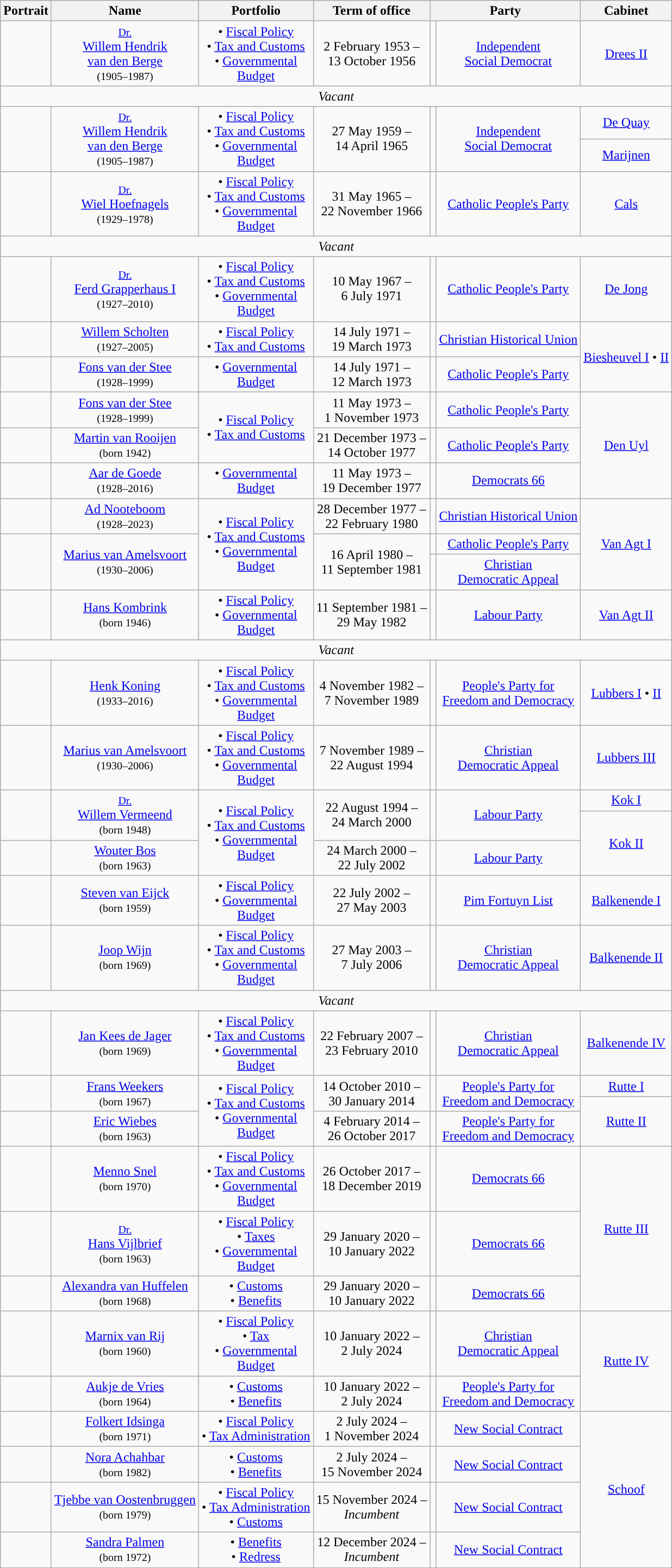<table class="wikitable" style="text-align:center">
<tr>
<th>Portrait</th>
<th>Name <br> </th>
<th>Portfolio</th>
<th>Term of office</th>
<th colspan=2>Party</th>
<th>Cabinet</th>
</tr>
<tr>
<td></td>
<td><small><a href='#'>Dr.</a></small> <br> <a href='#'>Willem Hendrik <br> van den Berge</a> <br> <small>(1905–1987)</small></td>
<td>• <a href='#'>Fiscal Policy</a> <br> • <a href='#'>Tax and Customs</a> <br> • <a href='#'>Governmental <br> Budget</a></td>
<td>2 February 1953 – <br> 13 October 1956</td>
<td style="background:"></td>
<td><a href='#'>Independent</a> <br> <a href='#'>Social Democrat</a></td>
<td><a href='#'>Drees II</a> <br></td>
</tr>
<tr>
<td colspan=7><em>Vacant</em></td>
</tr>
<tr>
<td rowspan=2></td>
<td rowspan=2><small><a href='#'>Dr.</a></small> <br> <a href='#'>Willem Hendrik <br> van den Berge</a> <br> <small>(1905–1987)</small></td>
<td rowspan=2>• <a href='#'>Fiscal Policy</a> <br> • <a href='#'>Tax and Customs</a> <br> • <a href='#'>Governmental <br> Budget</a></td>
<td rowspan=2>27 May 1959 – <br> 14 April 1965</td>
<td rowspan=2 style="background:"></td>
<td rowspan=2><a href='#'>Independent</a> <br> <a href='#'>Social Democrat</a></td>
<td><a href='#'>De Quay</a> <br></td>
</tr>
<tr>
<td><a href='#'>Marijnen</a> <br></td>
</tr>
<tr>
<td></td>
<td><small><a href='#'>Dr.</a></small> <br> <a href='#'>Wiel Hoefnagels</a> <br> <small>(1929–1978)</small></td>
<td>• <a href='#'>Fiscal Policy</a> <br> • <a href='#'>Tax and Customs</a> <br> • <a href='#'>Governmental <br> Budget</a></td>
<td>31 May 1965 – <br> 22 November 1966</td>
<td style="background:"></td>
<td><a href='#'>Catholic People's Party</a></td>
<td><a href='#'>Cals</a> <br></td>
</tr>
<tr>
<td colspan=7><em>Vacant</em></td>
</tr>
<tr>
<td></td>
<td><small><a href='#'>Dr.</a></small> <br> <a href='#'>Ferd Grapperhaus I</a> <br> <small>(1927–2010)</small></td>
<td>• <a href='#'>Fiscal Policy</a> <br> • <a href='#'>Tax and Customs</a> <br> • <a href='#'>Governmental <br> Budget</a></td>
<td>10 May 1967 – <br> 6 July 1971</td>
<td style="background:"></td>
<td><a href='#'>Catholic People's Party</a></td>
<td><a href='#'>De Jong</a> <br></td>
</tr>
<tr>
<td></td>
<td><a href='#'>Willem Scholten</a> <br> <small>(1927–2005)</small></td>
<td>• <a href='#'>Fiscal Policy</a> <br> • <a href='#'>Tax and Customs</a></td>
<td>14 July 1971 – <br> 19 March 1973 <br> </td>
<td style="background:"></td>
<td><a href='#'>Christian Historical Union</a></td>
<td rowspan=2><a href='#'>Biesheuvel I</a> • <a href='#'>II</a> <br></td>
</tr>
<tr>
<td></td>
<td><a href='#'>Fons van der Stee</a> <br> <small>(1928–1999)</small></td>
<td>• <a href='#'>Governmental <br> Budget</a></td>
<td>14 July 1971 – <br> 12 March 1973 <br> </td>
<td style="background:"></td>
<td><a href='#'>Catholic People's Party</a></td>
</tr>
<tr>
<td></td>
<td><a href='#'>Fons van der Stee</a> <br> <small>(1928–1999)</small></td>
<td rowspan=2>• <a href='#'>Fiscal Policy</a> <br> • <a href='#'>Tax and Customs</a></td>
<td>11 May 1973 – <br> 1 November 1973 <br> </td>
<td style="background:"></td>
<td><a href='#'>Catholic People's Party</a></td>
<td rowspan=3><a href='#'>Den Uyl</a> <br></td>
</tr>
<tr>
<td></td>
<td><a href='#'>Martin van Rooijen</a> <br> <small>(born 1942)</small></td>
<td>21 December 1973 – <br> 14 October 1977 <br> </td>
<td style="background:"></td>
<td><a href='#'>Catholic People's Party</a></td>
</tr>
<tr>
<td></td>
<td><a href='#'>Aar de Goede</a> <br> <small>(1928–2016)</small></td>
<td>• <a href='#'>Governmental <br> Budget</a></td>
<td>11 May 1973 – <br> 19 December 1977</td>
<td style="background:"></td>
<td><a href='#'>Democrats 66</a></td>
</tr>
<tr>
<td></td>
<td><a href='#'>Ad Nooteboom</a> <br> <small>(1928–2023)</small></td>
<td rowspan=3>• <a href='#'>Fiscal Policy</a> <br> • <a href='#'>Tax and Customs</a> <br> • <a href='#'>Governmental <br> Budget</a></td>
<td>28 December 1977 – <br> 22 February 1980 <br> </td>
<td style="background:"></td>
<td><a href='#'>Christian Historical Union</a></td>
<td rowspan=3><a href='#'>Van Agt I</a> <br></td>
</tr>
<tr>
<td rowspan=2></td>
<td rowspan=2><a href='#'>Marius van Amelsvoort</a> <br> <small>(1930–2006)</small></td>
<td rowspan=2>16 April 1980 – <br> 11 September 1981</td>
<td style="background:"></td>
<td><a href='#'>Catholic People's Party</a></td>
</tr>
<tr>
<td style="background:"></td>
<td><a href='#'>Christian <br> Democratic Appeal</a></td>
</tr>
<tr>
<td></td>
<td><a href='#'>Hans Kombrink</a> <br> <small>(born 1946)</small></td>
<td>• <a href='#'>Fiscal Policy</a> <br> • <a href='#'>Governmental <br> Budget</a></td>
<td>11 September 1981 – <br> 29 May 1982 <br> </td>
<td style="background:"></td>
<td><a href='#'>Labour Party</a></td>
<td><a href='#'>Van Agt II</a> <br></td>
</tr>
<tr>
<td colspan=7><em>Vacant</em></td>
</tr>
<tr>
<td></td>
<td><a href='#'>Henk Koning</a> <br> <small>(1933–2016)</small></td>
<td>• <a href='#'>Fiscal Policy</a> <br> • <a href='#'>Tax and Customs</a> <br> • <a href='#'>Governmental <br> Budget</a></td>
<td>4 November 1982 – <br> 7 November 1989</td>
<td style="background:"></td>
<td><a href='#'>People's Party for <br> Freedom and Democracy</a></td>
<td><a href='#'>Lubbers I</a> • <a href='#'>II</a> <br></td>
</tr>
<tr>
<td></td>
<td><a href='#'>Marius van Amelsvoort</a> <br> <small>(1930–2006)</small></td>
<td>• <a href='#'>Fiscal Policy</a> <br> • <a href='#'>Tax and Customs</a> <br> • <a href='#'>Governmental <br> Budget</a></td>
<td>7 November 1989 – <br> 22 August 1994</td>
<td style="background:"></td>
<td><a href='#'>Christian <br> Democratic Appeal</a></td>
<td><a href='#'>Lubbers III</a> <br></td>
</tr>
<tr>
<td rowspan=2></td>
<td rowspan=2><small><a href='#'>Dr.</a></small> <br> <a href='#'>Willem Vermeend</a> <br> <small>(born 1948)</small></td>
<td rowspan=3>• <a href='#'>Fiscal Policy</a> <br> • <a href='#'>Tax and Customs</a> <br> • <a href='#'>Governmental <br> Budget</a></td>
<td rowspan=2>22 August 1994 – <br> 24 March 2000 <br> </td>
<td rowspan=2 style="background:"></td>
<td rowspan=2><a href='#'>Labour Party</a></td>
<td><a href='#'>Kok I</a> <br></td>
</tr>
<tr>
<td rowspan=2><a href='#'>Kok II</a> <br></td>
</tr>
<tr>
<td></td>
<td><a href='#'>Wouter Bos</a> <br> <small>(born 1963)</small></td>
<td>24 March 2000 – <br> 22 July 2002</td>
<td style="background:"></td>
<td><a href='#'>Labour Party</a></td>
</tr>
<tr>
<td></td>
<td><a href='#'>Steven van Eijck</a> <br> <small>(born 1959)</small></td>
<td>• <a href='#'>Fiscal Policy</a> <br> • <a href='#'>Governmental <br> Budget</a></td>
<td>22 July 2002 – <br> 27 May 2003</td>
<td style="background:"></td>
<td><a href='#'>Pim Fortuyn List</a></td>
<td><a href='#'>Balkenende I</a> <br></td>
</tr>
<tr>
<td></td>
<td><a href='#'>Joop Wijn</a> <br> <small>(born 1969)</small></td>
<td>• <a href='#'>Fiscal Policy</a> <br> • <a href='#'>Tax and Customs</a> <br> • <a href='#'>Governmental <br> Budget</a></td>
<td>27 May 2003 – <br> 7 July 2006</td>
<td style="background:"></td>
<td><a href='#'>Christian <br> Democratic Appeal</a></td>
<td><a href='#'>Balkenende II</a> <br></td>
</tr>
<tr>
<td colspan=7><em>Vacant</em></td>
</tr>
<tr>
<td></td>
<td><a href='#'>Jan Kees de Jager</a> <br> <small>(born 1969)</small></td>
<td>• <a href='#'>Fiscal Policy</a> <br> • <a href='#'>Tax and Customs</a> <br> • <a href='#'>Governmental <br> Budget</a></td>
<td>22 February 2007 – <br> 23 February 2010 <br> </td>
<td style="background:"></td>
<td><a href='#'>Christian <br> Democratic Appeal</a></td>
<td><a href='#'>Balkenende IV</a> <br></td>
</tr>
<tr>
<td rowspan=2></td>
<td rowspan=2><a href='#'>Frans Weekers</a> <br> <small>(born 1967)</small></td>
<td rowspan=3>• <a href='#'>Fiscal Policy</a> <br> • <a href='#'>Tax and Customs</a> <br> • <a href='#'>Governmental <br> Budget</a></td>
<td rowspan=2>14 October 2010 – <br> 30 January 2014 <br> </td>
<td rowspan=2 style="background:"></td>
<td rowspan=2><a href='#'>People's Party for <br> Freedom and Democracy</a></td>
<td><a href='#'>Rutte I</a> <br></td>
</tr>
<tr>
<td rowspan=2><a href='#'>Rutte II</a> <br></td>
</tr>
<tr>
<td></td>
<td><a href='#'>Eric Wiebes</a> <br> <small>(born 1963)</small></td>
<td>4 February 2014 – <br> 26 October 2017</td>
<td style="background:"></td>
<td><a href='#'>People's Party for <br> Freedom and Democracy</a></td>
</tr>
<tr>
<td></td>
<td><a href='#'>Menno Snel</a> <br> <small>(born 1970)</small></td>
<td>• <a href='#'>Fiscal Policy</a> <br> • <a href='#'>Tax and Customs</a> <br> • <a href='#'>Governmental <br> Budget</a></td>
<td>26 October 2017 – <br> 18 December 2019 <br> </td>
<td style="background:"></td>
<td><a href='#'>Democrats 66</a></td>
<td rowspan=3><a href='#'>Rutte III</a> <br></td>
</tr>
<tr>
<td></td>
<td><small><a href='#'>Dr.</a></small> <br> <a href='#'>Hans Vijlbrief</a> <br> <small>(born 1963)</small></td>
<td>• <a href='#'>Fiscal Policy</a> <br> • <a href='#'>Taxes</a> <br> • <a href='#'>Governmental <br> Budget</a> <br></td>
<td>29 January 2020 – <br> 10 January 2022</td>
<td style="background:"></td>
<td><a href='#'>Democrats 66</a></td>
</tr>
<tr>
<td></td>
<td><a href='#'>Alexandra van Huffelen</a> <br> <small>(born 1968)</small></td>
<td>• <a href='#'>Customs</a> <br> • <a href='#'>Benefits</a></td>
<td>29 January 2020 – <br> 10 January 2022</td>
<td style="background:"></td>
<td><a href='#'>Democrats 66</a></td>
</tr>
<tr>
<td></td>
<td><a href='#'>Marnix van Rij</a> <br> <small>(born 1960)</small></td>
<td>• <a href='#'>Fiscal Policy</a> <br> • <a href='#'>Tax</a> <br> • <a href='#'>Governmental <br> Budget</a></td>
<td>10 January 2022 – <br> 2 July 2024</td>
<td style="background:"></td>
<td><a href='#'>Christian <br> Democratic Appeal</a></td>
<td rowspan=2><a href='#'>Rutte IV</a></td>
</tr>
<tr>
<td></td>
<td><a href='#'>Aukje de Vries</a> <br> <small>(born 1964)</small></td>
<td>• <a href='#'>Customs</a> <br> • <a href='#'>Benefits</a></td>
<td>10 January 2022 – <br> 2 July 2024</td>
<td style="background:"></td>
<td><a href='#'>People's Party for <br> Freedom and Democracy</a></td>
</tr>
<tr>
<td></td>
<td><a href='#'>Folkert Idsinga</a> <br> <small>(born 1971)</small></td>
<td>• <a href='#'>Fiscal Policy</a> <br> • <a href='#'>Tax Administration</a></td>
<td>2 July 2024 – <br> 1 November 2024</td>
<td style="background:"></td>
<td><a href='#'>New Social Contract</a></td>
<td rowspan=4><a href='#'>Schoof</a> <br></td>
</tr>
<tr>
<td></td>
<td><a href='#'>Nora Achahbar</a> <br> <small>(born 1982)</small></td>
<td>• <a href='#'>Customs</a> <br> • <a href='#'>Benefits</a></td>
<td>2 July 2024 – <br> 15 November 2024</td>
<td style="background:"></td>
<td><a href='#'>New Social Contract</a></td>
</tr>
<tr>
<td></td>
<td><a href='#'>Tjebbe van Oostenbruggen</a> <br> <small>(born 1979)</small></td>
<td>• <a href='#'>Fiscal Policy</a> <br> • <a href='#'>Tax Administration</a> <br> • <a href='#'>Customs</a></td>
<td>15 November 2024 – <br> <em>Incumbent</em></td>
<td style="background:"></td>
<td><a href='#'>New Social Contract</a></td>
</tr>
<tr>
<td></td>
<td><a href='#'>Sandra Palmen</a> <br> <small>(born 1972)</small></td>
<td>• <a href='#'>Benefits</a> <br> • <a href='#'>Redress</a></td>
<td>12 December 2024 – <br> <em>Incumbent</em></td>
<td style="background:"></td>
<td><a href='#'>New Social Contract</a></td>
</tr>
</table>
